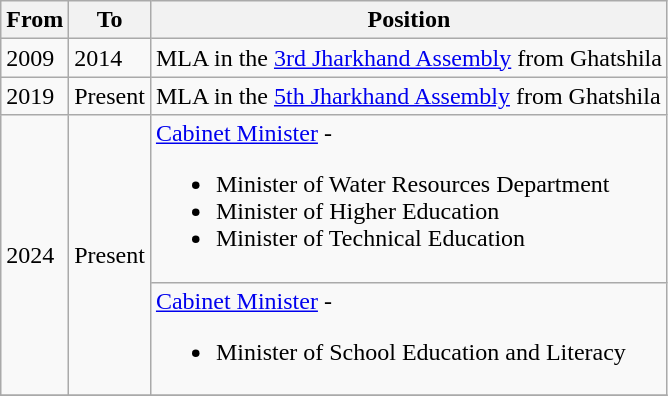<table class="wikitable">
<tr>
<th>From</th>
<th>To</th>
<th>Position</th>
</tr>
<tr>
<td>2009</td>
<td>2014</td>
<td>MLA in the <a href='#'>3rd Jharkhand Assembly</a> from Ghatshila</td>
</tr>
<tr>
<td>2019</td>
<td>Present</td>
<td>MLA in the <a href='#'>5th Jharkhand Assembly</a> from Ghatshila</td>
</tr>
<tr>
<td rowspan=2>2024</td>
<td rowspan=2>Present</td>
<td><a href='#'>Cabinet Minister</a> -<br><ul><li>Minister of Water Resources Department</li><li>Minister of Higher Education</li><li>Minister of Technical Education <br> </li></ul></td>
</tr>
<tr>
<td><a href='#'>Cabinet Minister</a> -<br><ul><li>Minister of School Education and Literacy<br> </li></ul></td>
</tr>
<tr>
</tr>
</table>
